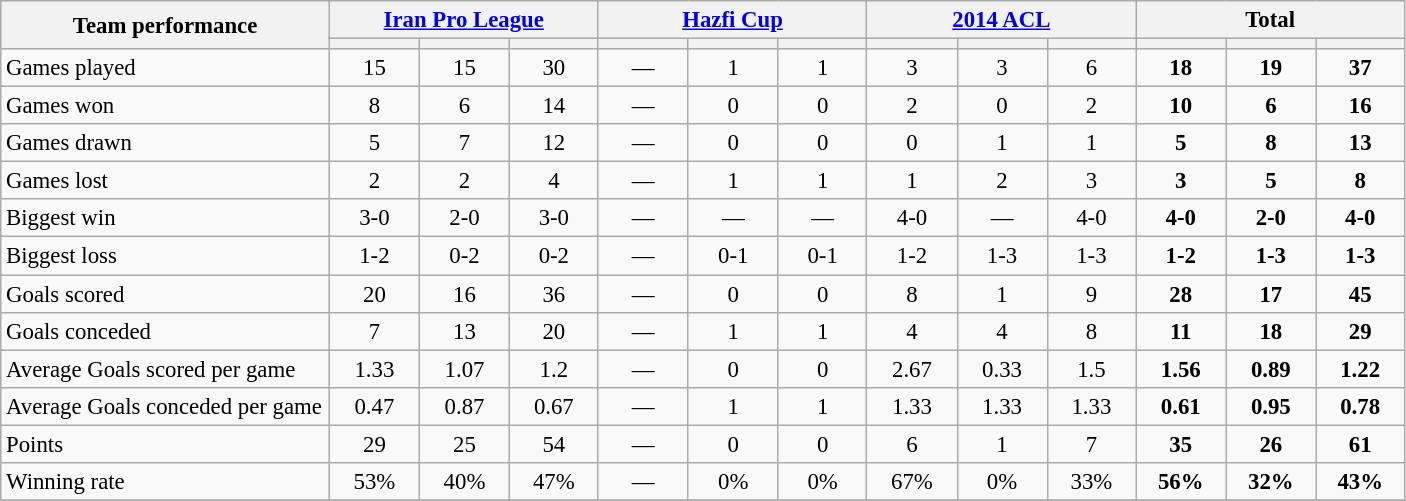<table class="wikitable" style="font-size: 95%; text-align: center;">
<tr>
<th rowspan=2 width="212">Team performance</th>
<th colspan=3><strong><a href='#'>Iran Pro League</a></strong></th>
<th colspan=3><strong><a href='#'>Hazfi Cup</a></strong></th>
<th colspan=3><strong><a href='#'>2014 ACL</a></strong></th>
<th colspan=3>Total</th>
</tr>
<tr>
<th width="53"></th>
<th width="53"></th>
<th width="52"></th>
<th width="53"></th>
<th width="53"></th>
<th width="52"></th>
<th width="53"></th>
<th width="53"></th>
<th width="52"></th>
<th width="53"></th>
<th width="53"></th>
<th width="52"></th>
</tr>
<tr>
<td align=left>Games played</td>
<td>15</td>
<td>15</td>
<td>30</td>
<td>—</td>
<td>1</td>
<td>1</td>
<td>3</td>
<td>3</td>
<td>6</td>
<td><strong>18</strong></td>
<td><strong>19</strong></td>
<td><strong>37</strong></td>
</tr>
<tr>
<td align=left>Games won</td>
<td>8</td>
<td>6</td>
<td>14</td>
<td>—</td>
<td>0</td>
<td>0</td>
<td>2</td>
<td>0</td>
<td>2</td>
<td><strong>10</strong></td>
<td><strong>6</strong></td>
<td><strong>16</strong></td>
</tr>
<tr>
<td align=left>Games drawn</td>
<td>5</td>
<td>7</td>
<td>12</td>
<td>—</td>
<td>0</td>
<td>0</td>
<td>0</td>
<td>1</td>
<td>1</td>
<td><strong>5</strong></td>
<td><strong>8</strong></td>
<td><strong>13</strong></td>
</tr>
<tr>
<td align=left>Games lost</td>
<td>2</td>
<td>2</td>
<td>4</td>
<td>—</td>
<td>1</td>
<td>1</td>
<td>1</td>
<td>2</td>
<td>3</td>
<td><strong>3</strong></td>
<td><strong>5</strong></td>
<td><strong>8</strong></td>
</tr>
<tr>
<td align=left>Biggest win</td>
<td>3-0</td>
<td>2-0</td>
<td>3-0</td>
<td>—</td>
<td>—</td>
<td>—</td>
<td>4-0</td>
<td>—</td>
<td>4-0</td>
<td><strong>4-0</strong></td>
<td><strong>2-0</strong></td>
<td><strong>4-0</strong></td>
</tr>
<tr>
<td align=left>Biggest loss</td>
<td>1-2</td>
<td>0-2</td>
<td>0-2</td>
<td>—</td>
<td>0-1</td>
<td>0-1</td>
<td>1-2</td>
<td>1-3</td>
<td>1-3</td>
<td><strong>1-2</strong></td>
<td><strong>1-3</strong></td>
<td><strong>1-3</strong></td>
</tr>
<tr>
<td align=left>Goals scored</td>
<td>20</td>
<td>16</td>
<td>36</td>
<td>—</td>
<td>0</td>
<td>0</td>
<td>8</td>
<td>1</td>
<td>9</td>
<td><strong>28</strong></td>
<td><strong>17</strong></td>
<td><strong>45</strong></td>
</tr>
<tr>
<td align=left>Goals conceded</td>
<td>7</td>
<td>13</td>
<td>20</td>
<td>—</td>
<td>1</td>
<td>1</td>
<td>4</td>
<td>4</td>
<td>8</td>
<td><strong>11</strong></td>
<td><strong>18</strong></td>
<td><strong>29</strong></td>
</tr>
<tr>
<td align=left>Average Goals scored per game</td>
<td>1.33</td>
<td>1.07</td>
<td>1.2</td>
<td>—</td>
<td>0</td>
<td>0</td>
<td>2.67</td>
<td>0.33</td>
<td>1.5</td>
<td><strong>1.56</strong></td>
<td><strong>0.89</strong></td>
<td><strong>1.22</strong></td>
</tr>
<tr>
<td align=left>Average Goals conceded per game</td>
<td>0.47</td>
<td>0.87</td>
<td>0.67</td>
<td>—</td>
<td>1</td>
<td>1</td>
<td>1.33</td>
<td>1.33</td>
<td>1.33</td>
<td><strong>0.61</strong></td>
<td><strong>0.95</strong></td>
<td><strong>0.78</strong></td>
</tr>
<tr>
<td align=left>Points</td>
<td>29</td>
<td>25</td>
<td>54</td>
<td>—</td>
<td>0</td>
<td>0</td>
<td>6</td>
<td>1</td>
<td>7</td>
<td><strong>35</strong></td>
<td><strong>26</strong></td>
<td><strong>61</strong></td>
</tr>
<tr>
<td align=left>Winning rate</td>
<td>53%</td>
<td>40%</td>
<td>47%</td>
<td>—</td>
<td>0%</td>
<td>0%</td>
<td>67%</td>
<td>0%</td>
<td>33%</td>
<td><strong>56%</strong></td>
<td><strong>32%</strong></td>
<td><strong>43%</strong></td>
</tr>
<tr>
</tr>
</table>
